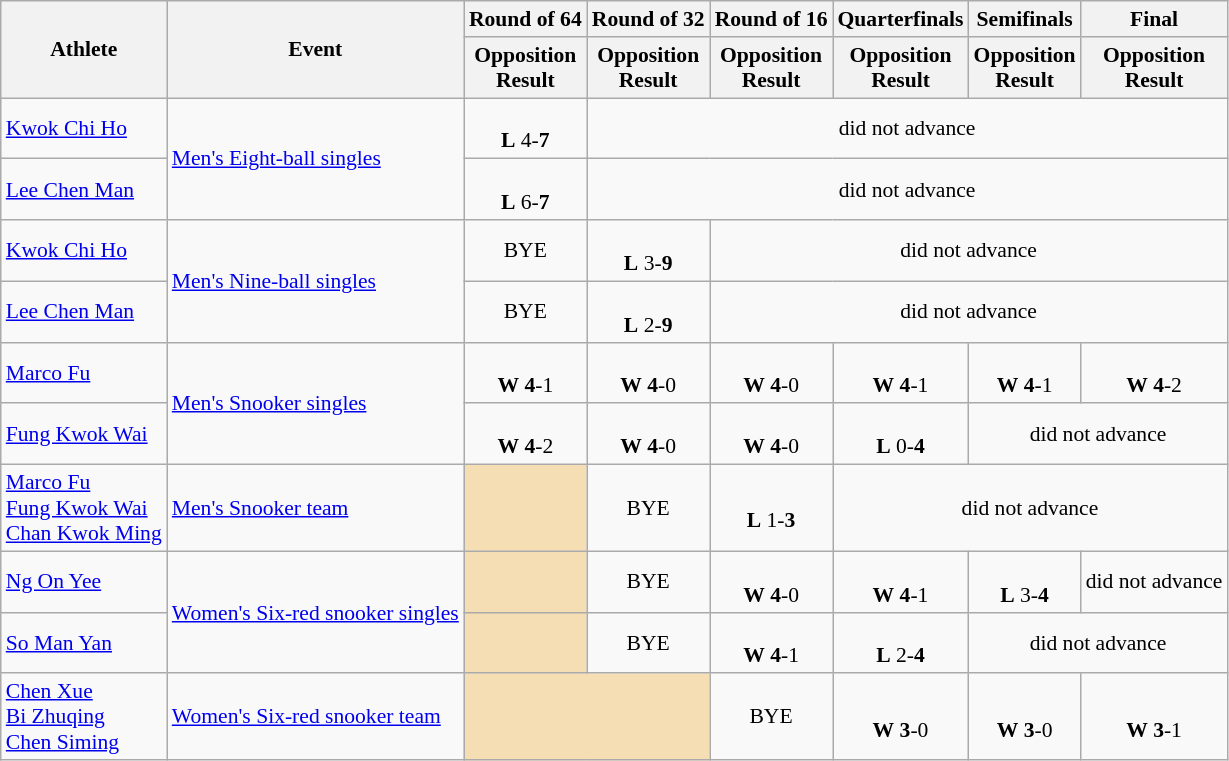<table class=wikitable style="font-size:90%">
<tr>
<th rowspan=2>Athlete</th>
<th rowspan=2>Event</th>
<th>Round of 64</th>
<th>Round of 32</th>
<th>Round of 16</th>
<th>Quarterfinals</th>
<th>Semifinals</th>
<th>Final</th>
</tr>
<tr>
<th>Opposition<br>Result</th>
<th>Opposition<br>Result</th>
<th>Opposition<br>Result</th>
<th>Opposition<br>Result</th>
<th>Opposition<br>Result</th>
<th>Opposition<br>Result</th>
</tr>
<tr>
<td><a href='#'>Kwok Chi Ho</a></td>
<td rowspan=2><a href='#'>Men's Eight-ball singles</a></td>
<td align=center><br><strong>L</strong> 4-<strong>7</strong></td>
<td style="text-align:center;" colspan="7">did not advance</td>
</tr>
<tr>
<td><a href='#'>Lee Chen Man</a></td>
<td align=center><br><strong>L</strong> 6-<strong>7</strong></td>
<td style="text-align:center;" colspan="7">did not advance</td>
</tr>
<tr>
<td><a href='#'>Kwok Chi Ho</a></td>
<td rowspan=2><a href='#'>Men's Nine-ball singles</a></td>
<td align=center>BYE</td>
<td align=center><br><strong>L</strong> 3-<strong>9</strong></td>
<td style="text-align:center;" colspan="7">did not advance</td>
</tr>
<tr>
<td><a href='#'>Lee Chen Man</a></td>
<td align=center>BYE</td>
<td align=center><br><strong>L</strong> 2-<strong>9</strong></td>
<td style="text-align:center;" colspan="7">did not advance</td>
</tr>
<tr>
<td><a href='#'>Marco Fu</a></td>
<td rowspan=2><a href='#'>Men's Snooker singles</a></td>
<td align=center><br><strong>W</strong> <strong>4</strong>-1</td>
<td align=center><br><strong>W</strong> <strong>4</strong>-0</td>
<td align=center><br><strong>W</strong> <strong>4</strong>-0</td>
<td align=center><br><strong>W</strong> <strong>4</strong>-1</td>
<td align=center><br><strong>W</strong> <strong>4</strong>-1</td>
<td align=center><br><strong>W</strong> <strong>4</strong>-2<br></td>
</tr>
<tr>
<td><a href='#'>Fung Kwok Wai</a></td>
<td align=center><br><strong>W</strong> <strong>4</strong>-2</td>
<td align=center><br><strong>W</strong> <strong>4</strong>-0</td>
<td align=center><br><strong>W</strong> <strong>4</strong>-0</td>
<td align=center><br><strong>L</strong> 0-<strong>4</strong></td>
<td style="text-align:center;" colspan="3">did not advance</td>
</tr>
<tr>
<td><a href='#'>Marco Fu</a><br><a href='#'>Fung Kwok Wai</a><br><a href='#'>Chan Kwok Ming</a></td>
<td><a href='#'>Men's Snooker team</a></td>
<td style="background:wheat;"></td>
<td align=center>BYE</td>
<td align=center><br><strong>L</strong> 1-<strong>3</strong></td>
<td style="text-align:center;" colspan="7">did not advance</td>
</tr>
<tr>
<td><a href='#'>Ng On Yee</a></td>
<td rowspan=2><a href='#'>Women's Six-red snooker singles</a></td>
<td style="background:wheat;"></td>
<td align=center>BYE</td>
<td align=center><br><strong>W</strong> <strong>4</strong>-0</td>
<td align=center><br><strong>W</strong> <strong>4</strong>-1</td>
<td align=center><br><strong>L</strong> 3-<strong>4</strong><br></td>
<td style="text-align:center;" colspan="7">did not advance</td>
</tr>
<tr>
<td><a href='#'>So Man Yan</a></td>
<td style="background:wheat;"></td>
<td align=center>BYE</td>
<td align=center><br><strong>W</strong> <strong>4</strong>-1</td>
<td align=center><br><strong>L</strong> 2-<strong>4</strong></td>
<td style="text-align:center;" colspan="7">did not advance</td>
</tr>
<tr>
<td><a href='#'>Chen Xue</a><br><a href='#'>Bi Zhuqing</a><br><a href='#'>Chen Siming</a></td>
<td><a href='#'>Women's Six-red snooker team</a></td>
<td style="background:wheat;" colspan=2></td>
<td align=center>BYE</td>
<td align=center><br><strong>W</strong> <strong>3</strong>-0</td>
<td align=center><br><strong>W</strong> <strong>3</strong>-0</td>
<td align=center><br><strong>W</strong> <strong>3</strong>-1<br></td>
</tr>
</table>
